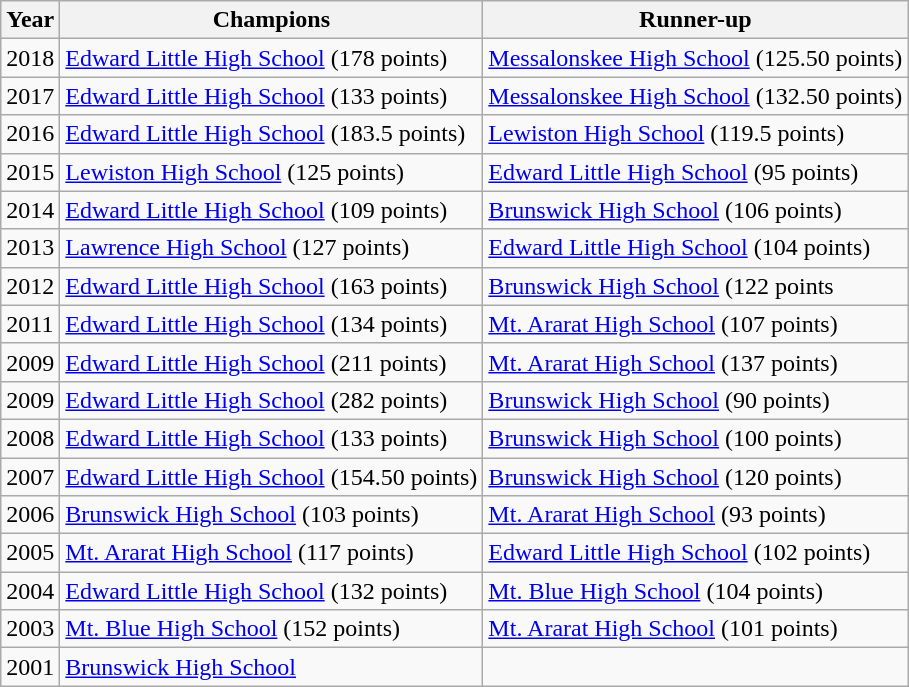<table class="wikitable" border="1">
<tr>
<th>Year</th>
<th>Champions</th>
<th>Runner-up</th>
</tr>
<tr>
<td>2018</td>
<td><a href='#'>Edward Little High School</a> (178 points)</td>
<td><a href='#'>Messalonskee High School</a> (125.50 points)</td>
</tr>
<tr>
<td>2017</td>
<td><a href='#'>Edward Little High School</a> (133 points)</td>
<td><a href='#'>Messalonskee High School</a> (132.50 points)</td>
</tr>
<tr>
<td>2016</td>
<td><a href='#'>Edward Little High School</a> (183.5 points)</td>
<td><a href='#'>Lewiston High School</a> (119.5 points)</td>
</tr>
<tr>
<td>2015</td>
<td><a href='#'>Lewiston High School</a> (125 points)</td>
<td><a href='#'>Edward Little High School</a> (95 points)</td>
</tr>
<tr>
<td>2014</td>
<td><a href='#'>Edward Little High School</a> (109 points)</td>
<td><a href='#'>Brunswick High School</a> (106 points)</td>
</tr>
<tr>
<td>2013</td>
<td><a href='#'>Lawrence High School</a> (127 points)</td>
<td><a href='#'>Edward Little High School</a> (104 points)</td>
</tr>
<tr>
<td>2012</td>
<td><a href='#'>Edward Little High School</a> (163 points)</td>
<td><a href='#'>Brunswick High School</a> (122 points</td>
</tr>
<tr>
<td>2011</td>
<td><a href='#'>Edward Little High School</a> (134 points)</td>
<td><a href='#'>Mt. Ararat High School</a> (107 points)</td>
</tr>
<tr>
<td>2009</td>
<td><a href='#'>Edward Little High School</a> (211 points)</td>
<td><a href='#'>Mt. Ararat High School</a> (137 points)</td>
</tr>
<tr>
<td>2009</td>
<td><a href='#'>Edward Little High School</a> (282 points)</td>
<td><a href='#'>Brunswick High School</a> (90 points)</td>
</tr>
<tr>
<td>2008</td>
<td><a href='#'>Edward Little High School</a> (133 points)</td>
<td><a href='#'>Brunswick High School</a> (100 points)</td>
</tr>
<tr>
<td>2007</td>
<td><a href='#'>Edward Little High School</a> (154.50 points)</td>
<td><a href='#'>Brunswick High School</a> (120 points)</td>
</tr>
<tr>
<td>2006</td>
<td><a href='#'>Brunswick High School</a> (103 points)</td>
<td><a href='#'>Mt. Ararat High School</a> (93 points)</td>
</tr>
<tr>
<td>2005</td>
<td><a href='#'>Mt. Ararat High School</a> (117 points)</td>
<td><a href='#'>Edward Little High School</a> (102 points)</td>
</tr>
<tr>
<td>2004</td>
<td><a href='#'>Edward Little High School</a> (132 points)</td>
<td><a href='#'>Mt. Blue High School</a> (104 points)</td>
</tr>
<tr>
<td>2003</td>
<td><a href='#'>Mt. Blue High School</a> (152 points)</td>
<td><a href='#'>Mt. Ararat High School</a> (101 points)</td>
</tr>
<tr>
<td>2001</td>
<td><a href='#'>Brunswick High School</a></td>
<td></td>
</tr>
</table>
